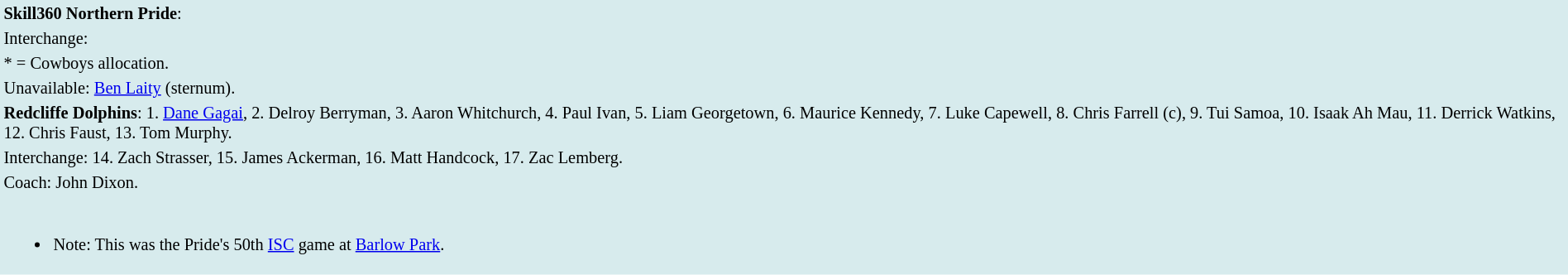<table style="background:#d7ebed; font-size:85%; width:100%;">
<tr>
<td><strong>Skill360 Northern Pride</strong>:             </td>
</tr>
<tr>
<td>Interchange:    </td>
</tr>
<tr>
<td>* = Cowboys allocation.</td>
</tr>
<tr>
<td>Unavailable: <a href='#'>Ben Laity</a> (sternum).</td>
</tr>
<tr>
<td><strong>Redcliffe Dolphins</strong>: 1. <a href='#'>Dane Gagai</a>, 2. Delroy Berryman, 3. Aaron Whitchurch, 4. Paul Ivan, 5. Liam Georgetown, 6. Maurice Kennedy, 7. Luke Capewell, 8. Chris Farrell (c), 9. Tui Samoa, 10. Isaak Ah Mau, 11. Derrick Watkins, 12. Chris Faust, 13. Tom Murphy.</td>
</tr>
<tr>
<td>Interchange: 14. Zach Strasser, 15. James Ackerman, 16. Matt Handcock, 17. Zac Lemberg.</td>
</tr>
<tr>
<td>Coach: John Dixon.</td>
</tr>
<tr>
<td><br><ul><li>Note: This was the Pride's 50th <a href='#'>ISC</a> game at <a href='#'>Barlow Park</a>.</li></ul></td>
</tr>
</table>
